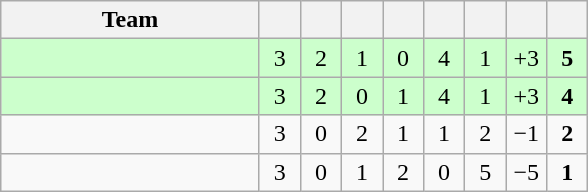<table class="wikitable" style="text-align:center;">
<tr>
<th width=165>Team</th>
<th width=20></th>
<th width=20></th>
<th width=20></th>
<th width=20></th>
<th width=20></th>
<th width=20></th>
<th width=20></th>
<th width=20></th>
</tr>
<tr style="background:#cfc;">
<td align="left"></td>
<td>3</td>
<td>2</td>
<td>1</td>
<td>0</td>
<td>4</td>
<td>1</td>
<td>+3</td>
<td><strong>5</strong></td>
</tr>
<tr style="background:#cfc;">
<td align="left"></td>
<td>3</td>
<td>2</td>
<td>0</td>
<td>1</td>
<td>4</td>
<td>1</td>
<td>+3</td>
<td><strong>4</strong></td>
</tr>
<tr>
<td align="left"></td>
<td>3</td>
<td>0</td>
<td>2</td>
<td>1</td>
<td>1</td>
<td>2</td>
<td>−1</td>
<td><strong>2</strong></td>
</tr>
<tr>
<td align="left"></td>
<td>3</td>
<td>0</td>
<td>1</td>
<td>2</td>
<td>0</td>
<td>5</td>
<td>−5</td>
<td><strong>1</strong></td>
</tr>
</table>
